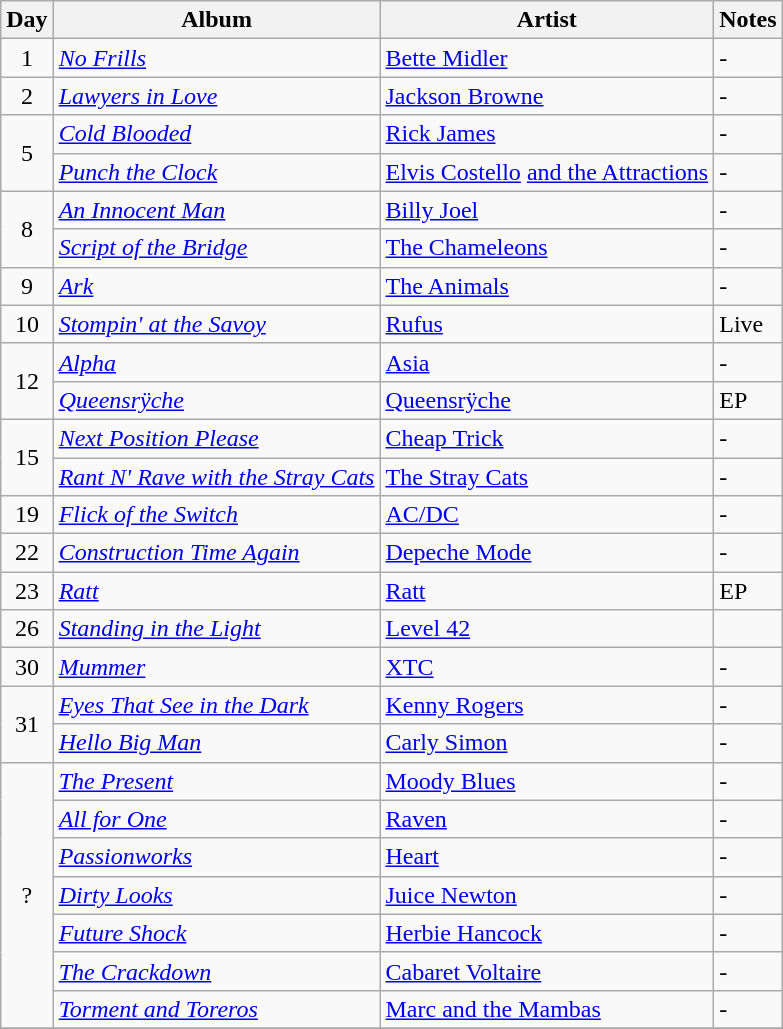<table class="wikitable">
<tr>
<th>Day</th>
<th>Album</th>
<th>Artist</th>
<th>Notes</th>
</tr>
<tr>
<td rowspan="1" align="center">1</td>
<td><em><a href='#'>No Frills</a></em></td>
<td><a href='#'>Bette Midler</a></td>
<td>-</td>
</tr>
<tr>
<td rowspan="1" align="center">2</td>
<td><em><a href='#'>Lawyers in Love</a></em></td>
<td><a href='#'>Jackson Browne</a></td>
<td>-</td>
</tr>
<tr>
<td rowspan="2" align="center">5</td>
<td><em><a href='#'>Cold Blooded</a></em></td>
<td><a href='#'>Rick James</a></td>
<td>-</td>
</tr>
<tr>
<td><em><a href='#'>Punch the Clock</a></em></td>
<td><a href='#'>Elvis Costello</a> <a href='#'>and the Attractions</a></td>
<td>-</td>
</tr>
<tr>
<td rowspan="2" align="center">8</td>
<td><em><a href='#'>An Innocent Man</a></em></td>
<td><a href='#'>Billy Joel</a></td>
<td>-</td>
</tr>
<tr>
<td><em><a href='#'>Script of the Bridge</a></em></td>
<td><a href='#'>The Chameleons</a></td>
<td>-</td>
</tr>
<tr>
<td rowspan="1" align="center">9</td>
<td><em><a href='#'>Ark</a></em></td>
<td><a href='#'>The Animals</a></td>
<td>-</td>
</tr>
<tr>
<td rowspan="1" align="center">10</td>
<td><em><a href='#'>Stompin' at the Savoy</a></em></td>
<td><a href='#'>Rufus</a></td>
<td>Live</td>
</tr>
<tr>
<td rowspan="2" align="center">12</td>
<td><em><a href='#'>Alpha</a></em></td>
<td><a href='#'>Asia</a></td>
<td>-</td>
</tr>
<tr>
<td><em><a href='#'>Queensrÿche</a></em></td>
<td><a href='#'>Queensrÿche</a></td>
<td>EP</td>
</tr>
<tr>
<td rowspan="2"align="center">15</td>
<td><em><a href='#'>Next Position Please</a></em></td>
<td><a href='#'>Cheap Trick</a></td>
<td>-</td>
</tr>
<tr>
<td><em><a href='#'>Rant N' Rave with the Stray Cats</a></em></td>
<td><a href='#'>The Stray Cats</a></td>
<td>-</td>
</tr>
<tr>
<td rowspan="1" align="center">19</td>
<td><em><a href='#'>Flick of the Switch</a></em></td>
<td><a href='#'>AC/DC</a></td>
<td>-</td>
</tr>
<tr>
<td rowspan="1" align="center">22</td>
<td><em><a href='#'>Construction Time Again</a></em></td>
<td><a href='#'>Depeche Mode</a></td>
<td>-</td>
</tr>
<tr>
<td rowspan="1" align="center">23</td>
<td><em><a href='#'>Ratt</a></em></td>
<td><a href='#'>Ratt</a></td>
<td>EP</td>
</tr>
<tr>
<td rowspan="1" align="center">26</td>
<td><em><a href='#'>Standing in the Light</a></em></td>
<td><a href='#'>Level 42</a></td>
<td></td>
</tr>
<tr>
<td rowspan="1" align="center">30</td>
<td><em><a href='#'>Mummer</a></em></td>
<td><a href='#'>XTC</a></td>
<td>-</td>
</tr>
<tr>
<td rowspan="2" align="center">31</td>
<td><em><a href='#'>Eyes That See in the Dark</a></em></td>
<td><a href='#'>Kenny Rogers</a></td>
<td>-</td>
</tr>
<tr>
<td><em><a href='#'>Hello Big Man</a></em></td>
<td><a href='#'>Carly Simon</a></td>
<td>-</td>
</tr>
<tr>
<td rowspan="7" align="center">?</td>
<td><em><a href='#'>The Present</a></em></td>
<td><a href='#'>Moody Blues</a></td>
<td>-</td>
</tr>
<tr>
<td><em><a href='#'>All for One</a></em></td>
<td><a href='#'>Raven</a></td>
<td>-</td>
</tr>
<tr>
<td><em><a href='#'>Passionworks</a></em></td>
<td><a href='#'>Heart</a></td>
<td>-</td>
</tr>
<tr>
<td><em><a href='#'>Dirty Looks</a></em></td>
<td><a href='#'>Juice Newton</a></td>
<td>-</td>
</tr>
<tr>
<td><em><a href='#'>Future Shock</a></em></td>
<td><a href='#'>Herbie Hancock</a></td>
<td>-</td>
</tr>
<tr>
<td><em><a href='#'>The Crackdown</a></em></td>
<td><a href='#'>Cabaret Voltaire</a></td>
<td>-</td>
</tr>
<tr>
<td><em><a href='#'>Torment and Toreros</a></em></td>
<td><a href='#'>Marc and the Mambas</a></td>
<td>-</td>
</tr>
<tr>
</tr>
</table>
